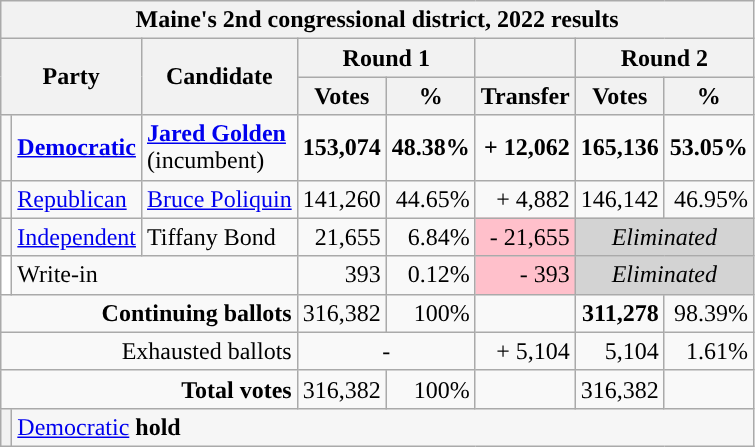<table class="wikitable">
<tr>
<th colspan="11">Maine's 2nd congressional district, 2022 results</th>
</tr>
<tr>
<th colspan="2" rowspan="2">Party</th>
<th rowspan="2">Candidate</th>
<th colspan="2">Round 1</th>
<th></th>
<th colspan="2">Round 2</th>
</tr>
<tr>
<th>Votes</th>
<th>%</th>
<th>Transfer</th>
<th>Votes</th>
<th>%</th>
</tr>
<tr align=right>
<td style="background-color:"></td>
<td align=left><strong><a href='#'>Democratic</a></strong></td>
<td align=left><strong><a href='#'>Jared Golden</a></strong><br>(incumbent)</td>
<td><strong>153,074</strong></td>
<td><strong>48.38%</strong></td>
<td><strong>+ 12,062</strong></td>
<td><strong>165,136</strong></td>
<td><strong>53.05%</strong></td>
</tr>
<tr align=right>
<td style="background-color:"></td>
<td align=left><a href='#'>Republican</a></td>
<td align=left><a href='#'>Bruce Poliquin</a></td>
<td>141,260</td>
<td>44.65%</td>
<td>+ 4,882</td>
<td>146,142</td>
<td>46.95%</td>
</tr>
<tr align=right>
<td style="background-color:"></td>
<td align=left><a href='#'>Independent</a></td>
<td align=left>Tiffany Bond</td>
<td>21,655</td>
<td>6.84%</td>
<td BGCOLOR=pink>- 21,655</td>
<td colspan="2" bgcolor="lightgray" align="center"><em>Eliminated</em></td>
</tr>
<tr align="right">
<td style="background-color: #ffffff"></td>
<td colspan=2 align=left>Write-in</td>
<td>393</td>
<td>0.12%</td>
<td BGCOLOR=pink>- 393</td>
<td colspan="2" bgcolor="lightgray" align="center"><em>Eliminated</em></td>
</tr>
<tr align="right">
<td colspan="3" align="right"><strong>Continuing ballots</strong></td>
<td>316,382</td>
<td>100%</td>
<td><br></td>
<td><strong>311,278</strong></td>
<td>98.39%</td>
</tr>
<tr align="right">
<td colspan="3">Exhausted ballots</td>
<td colspan="2" align="center">-</td>
<td>+ 5,104</td>
<td>5,104</td>
<td>1.61%</td>
</tr>
<tr align="right">
<td colspan="3" align="right"><strong>Total votes</strong></td>
<td>316,382</td>
<td>100%</td>
<td><br></td>
<td>316,382</td>
<td></td>
</tr>
<tr class="sortbottom" style="background:#f6f6f6;">
<th style="background-color:"></th>
<td colspan="7" style="text-align:left"><a href='#'>Democratic</a> <strong>hold</strong></td>
</tr>
</table>
